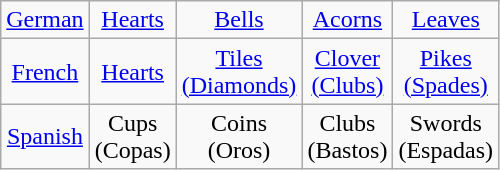<table class="wikitable" style="text-align:center;margin:1em" align=left>
<tr>
<td><a href='#'>German</a></td>
<td><a href='#'>Hearts</a><br> </td>
<td><a href='#'>Bells</a><br> </td>
<td><a href='#'>Acorns</a><br> </td>
<td><a href='#'>Leaves</a><br> </td>
</tr>
<tr>
<td><a href='#'>French</a></td>
<td><a href='#'>Hearts</a><br> </td>
<td><a href='#'>Tiles<br>(Diamonds)</a><br> </td>
<td><a href='#'>Clover<br>(Clubs)</a><br> </td>
<td><a href='#'>Pikes<br>(Spades)</a><br> </td>
</tr>
<tr>
<td><a href='#'>Spanish</a></td>
<td>Cups<br>(Copas) </td>
<td>Coins<br>(Oros) </td>
<td>Clubs<br>(Bastos) </td>
<td>Swords<br>(Espadas) </td>
</tr>
</table>
